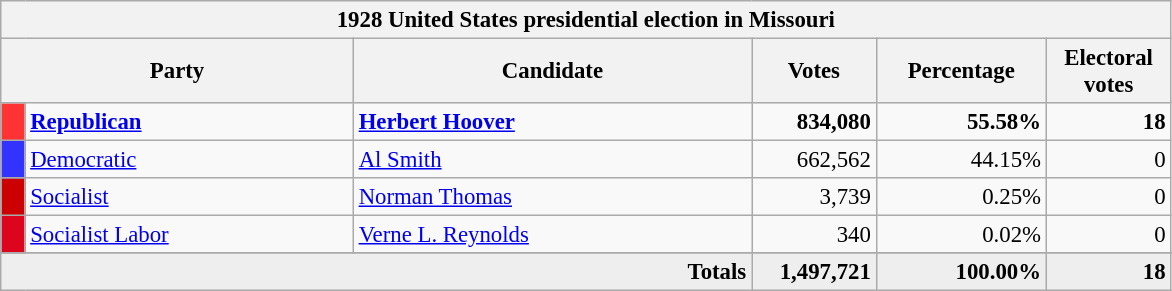<table class="wikitable" style="font-size: 95%;">
<tr>
<th colspan="6">1928 United States presidential election in Missouri</th>
</tr>
<tr>
<th colspan="2" style="width: 15em">Party</th>
<th style="width: 17em">Candidate</th>
<th style="width: 5em">Votes</th>
<th style="width: 7em">Percentage</th>
<th style="width: 5em">Electoral votes</th>
</tr>
<tr>
<th style="background-color:#FF3333; width: 3px"></th>
<td style="width: 130px"><strong><a href='#'>Republican</a></strong></td>
<td><strong><a href='#'>Herbert Hoover</a></strong></td>
<td align="right"><strong>834,080</strong></td>
<td align="right"><strong>55.58%</strong></td>
<td align="right"><strong>18</strong></td>
</tr>
<tr>
<th style="background-color:#3333FF; width: 3px"></th>
<td style="width: 130px"><a href='#'>Democratic</a></td>
<td><a href='#'>Al Smith</a></td>
<td align="right">662,562</td>
<td align="right">44.15%</td>
<td align="right">0</td>
</tr>
<tr>
<th style="background-color:#c00; width: 3px"></th>
<td style="width: 130px"><a href='#'>Socialist</a></td>
<td><a href='#'>Norman Thomas</a></td>
<td align="right">3,739</td>
<td align="right">0.25%</td>
<td align="right">0</td>
</tr>
<tr>
<th style="background-color:#DD051D; width: 3px"></th>
<td style="width: 130px"><a href='#'>Socialist Labor</a></td>
<td><a href='#'>Verne L. Reynolds</a></td>
<td align="right">340</td>
<td align="right">0.02%</td>
<td align="right">0</td>
</tr>
<tr>
</tr>
<tr bgcolor="#EEEEEE">
<td colspan="3" align="right"><strong>Totals</strong></td>
<td align="right"><strong>1,497,721</strong></td>
<td align="right"><strong>100.00%</strong></td>
<td align="right"><strong>18</strong></td>
</tr>
</table>
